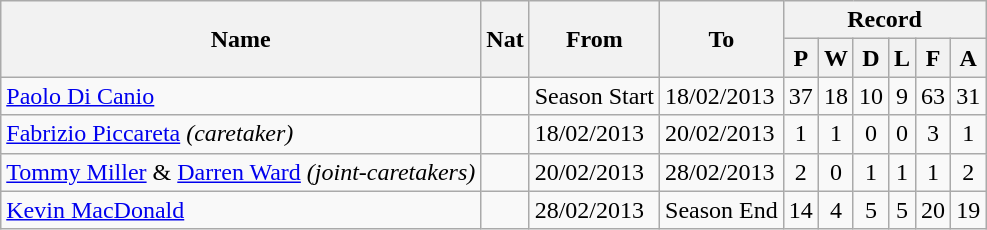<table class="wikitable" style="text-align: center">
<tr>
<th rowspan="2">Name</th>
<th rowspan="2">Nat</th>
<th rowspan="2">From</th>
<th rowspan="2">To</th>
<th colspan="6">Record</th>
</tr>
<tr>
<th>P</th>
<th>W</th>
<th>D</th>
<th>L</th>
<th>F</th>
<th>A</th>
</tr>
<tr>
<td align=left><a href='#'>Paolo Di Canio</a></td>
<td></td>
<td align=left>Season Start</td>
<td align=left>18/02/2013</td>
<td>37</td>
<td>18</td>
<td>10</td>
<td>9</td>
<td>63</td>
<td>31</td>
</tr>
<tr>
<td align=left><a href='#'>Fabrizio Piccareta</a> <em>(caretaker)</em></td>
<td></td>
<td align=left>18/02/2013</td>
<td align=left>20/02/2013</td>
<td>1</td>
<td>1</td>
<td>0</td>
<td>0</td>
<td>3</td>
<td>1</td>
</tr>
<tr>
<td align=left><a href='#'>Tommy Miller</a> & <a href='#'>Darren Ward</a> <em>(joint-caretakers)</em></td>
<td></td>
<td align=left>20/02/2013</td>
<td align=left>28/02/2013</td>
<td>2</td>
<td>0</td>
<td>1</td>
<td>1</td>
<td>1</td>
<td>2</td>
</tr>
<tr>
<td align=left><a href='#'>Kevin MacDonald</a></td>
<td></td>
<td align=left>28/02/2013</td>
<td align=left>Season End</td>
<td>14</td>
<td>4</td>
<td>5</td>
<td>5</td>
<td>20</td>
<td>19</td>
</tr>
</table>
